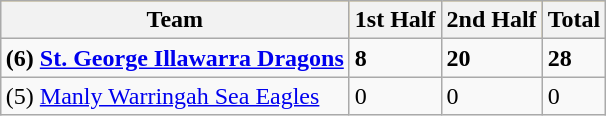<table class="wikitable" style="margin:1em auto;">
<tr bgcolor="#FFCC33">
<th>Team</th>
<th>1st Half</th>
<th>2nd Half</th>
<th>Total</th>
</tr>
<tr>
<td><strong>(6) <a href='#'>St. George Illawarra Dragons</a></strong></td>
<td><strong>8</strong></td>
<td><strong>20</strong></td>
<td><strong>28</strong></td>
</tr>
<tr>
<td>(5) <a href='#'>Manly Warringah Sea Eagles</a></td>
<td>0</td>
<td>0</td>
<td>0</td>
</tr>
</table>
